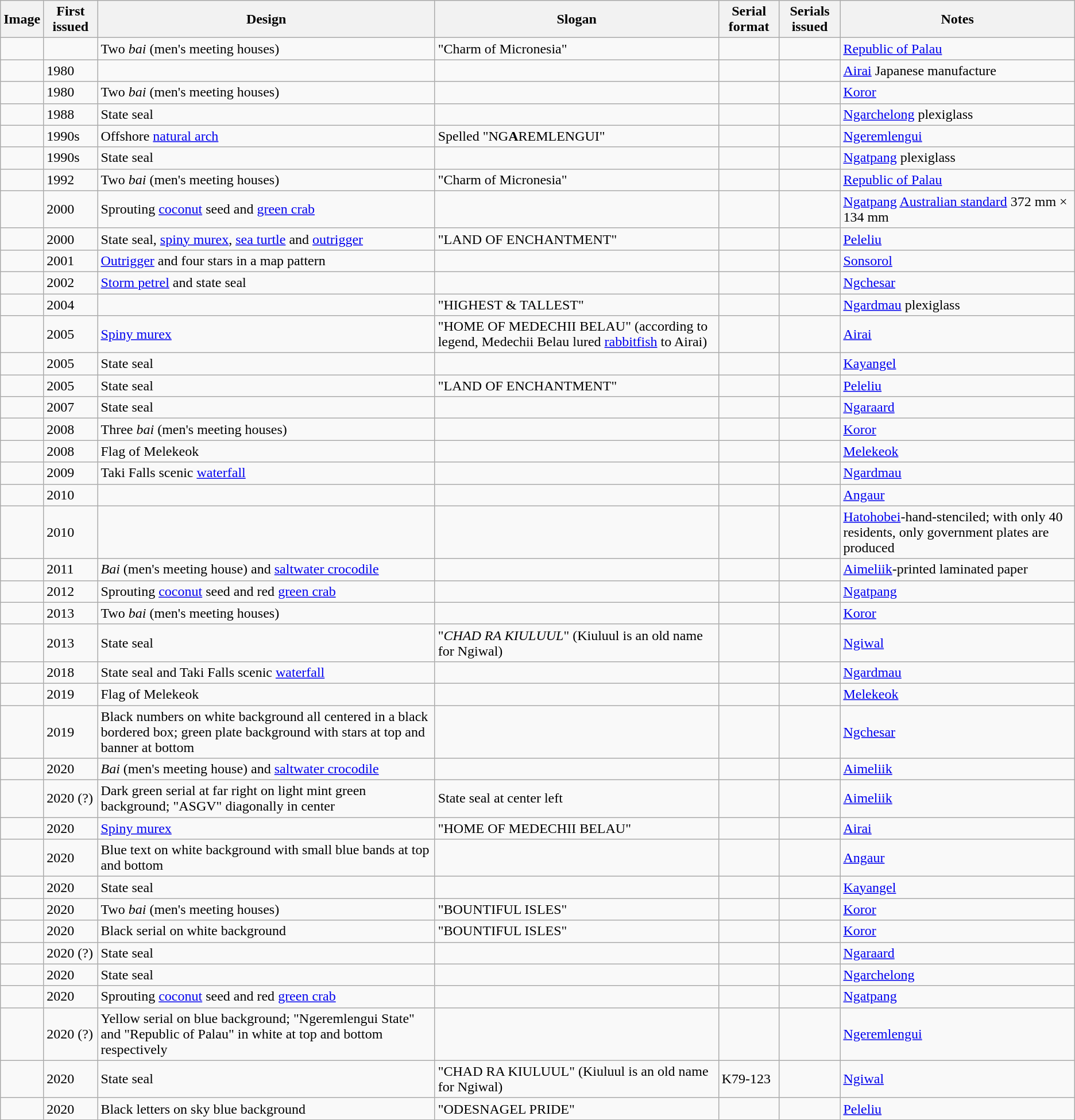<table class="wikitable sortable">
<tr>
<th>Image</th>
<th>First issued</th>
<th>Design</th>
<th>Slogan</th>
<th>Serial format</th>
<th>Serials issued</th>
<th>Notes</th>
</tr>
<tr>
<td></td>
<td></td>
<td>Two <em>bai</em> (men's meeting houses)</td>
<td>"Charm of Micronesia"</td>
<td></td>
<td></td>
<td><a href='#'>Republic of Palau</a></td>
</tr>
<tr>
<td></td>
<td>1980</td>
<td></td>
<td></td>
<td></td>
<td></td>
<td><a href='#'>Airai</a> Japanese manufacture</td>
</tr>
<tr>
<td></td>
<td>1980</td>
<td>Two <em>bai</em> (men's meeting houses)</td>
<td></td>
<td></td>
<td></td>
<td><a href='#'>Koror</a></td>
</tr>
<tr>
<td></td>
<td>1988</td>
<td>State seal</td>
<td></td>
<td></td>
<td></td>
<td><a href='#'>Ngarchelong</a> plexiglass</td>
</tr>
<tr>
<td></td>
<td>1990s</td>
<td>Offshore <a href='#'>natural arch</a></td>
<td>Spelled "NG<strong>A</strong>REMLENGUI"</td>
<td></td>
<td></td>
<td><a href='#'>Ngeremlengui</a></td>
</tr>
<tr>
<td></td>
<td>1990s</td>
<td>State seal</td>
<td></td>
<td></td>
<td></td>
<td><a href='#'>Ngatpang</a> plexiglass</td>
</tr>
<tr>
<td></td>
<td>1992</td>
<td>Two <em>bai</em> (men's meeting houses)</td>
<td>"Charm of Micronesia"</td>
<td></td>
<td></td>
<td><a href='#'>Republic of Palau</a></td>
</tr>
<tr>
<td></td>
<td>2000</td>
<td>Sprouting <a href='#'>coconut</a> seed and <a href='#'>green crab</a></td>
<td></td>
<td></td>
<td></td>
<td><a href='#'>Ngatpang</a> <a href='#'>Australian standard</a> 372 mm × 134 mm</td>
</tr>
<tr>
<td></td>
<td>2000</td>
<td>State seal, <a href='#'>spiny murex</a>, <a href='#'>sea turtle</a> and <a href='#'>outrigger</a></td>
<td>"LAND OF ENCHANTMENT"</td>
<td></td>
<td></td>
<td><a href='#'>Peleliu</a></td>
</tr>
<tr>
<td></td>
<td>2001</td>
<td><a href='#'>Outrigger</a> and four stars in a map pattern</td>
<td></td>
<td></td>
<td></td>
<td><a href='#'>Sonsorol</a></td>
</tr>
<tr>
<td></td>
<td>2002</td>
<td><a href='#'>Storm petrel</a> and state seal</td>
<td></td>
<td></td>
<td></td>
<td><a href='#'>Ngchesar</a></td>
</tr>
<tr>
<td></td>
<td>2004</td>
<td></td>
<td>"HIGHEST & TALLEST"</td>
<td></td>
<td></td>
<td><a href='#'>Ngardmau</a> plexiglass</td>
</tr>
<tr>
<td></td>
<td>2005</td>
<td><a href='#'>Spiny murex</a></td>
<td>"HOME OF MEDECHII BELAU" (according to legend, Medechii Belau lured <a href='#'>rabbitfish</a> to Airai)</td>
<td></td>
<td></td>
<td><a href='#'>Airai</a></td>
</tr>
<tr>
<td></td>
<td>2005</td>
<td>State seal</td>
<td></td>
<td></td>
<td></td>
<td><a href='#'>Kayangel</a></td>
</tr>
<tr>
<td></td>
<td>2005</td>
<td>State seal</td>
<td>"LAND OF ENCHANTMENT"</td>
<td></td>
<td></td>
<td><a href='#'>Peleliu</a></td>
</tr>
<tr>
<td></td>
<td>2007</td>
<td>State seal</td>
<td></td>
<td></td>
<td></td>
<td><a href='#'>Ngaraard</a></td>
</tr>
<tr>
<td></td>
<td>2008</td>
<td>Three <em>bai</em> (men's meeting houses)</td>
<td></td>
<td></td>
<td></td>
<td><a href='#'>Koror</a></td>
</tr>
<tr>
<td></td>
<td>2008</td>
<td>Flag of Melekeok</td>
<td></td>
<td></td>
<td></td>
<td><a href='#'>Melekeok</a></td>
</tr>
<tr>
<td></td>
<td>2009</td>
<td>Taki Falls scenic <a href='#'>waterfall</a></td>
<td></td>
<td></td>
<td></td>
<td><a href='#'>Ngardmau</a></td>
</tr>
<tr>
<td></td>
<td>2010</td>
<td></td>
<td></td>
<td></td>
<td></td>
<td><a href='#'>Angaur</a></td>
</tr>
<tr>
<td></td>
<td>2010</td>
<td></td>
<td></td>
<td></td>
<td></td>
<td><a href='#'>Hatohobei</a>-hand-stenciled; with only 40 residents, only government plates are produced</td>
</tr>
<tr>
<td></td>
<td>2011</td>
<td><em>Bai</em> (men's meeting house) and <a href='#'>saltwater crocodile</a></td>
<td></td>
<td></td>
<td></td>
<td><a href='#'>Aimeliik</a>-printed laminated paper</td>
</tr>
<tr>
<td></td>
<td>2012</td>
<td>Sprouting <a href='#'>coconut</a> seed and red <a href='#'>green crab</a></td>
<td></td>
<td></td>
<td></td>
<td><a href='#'>Ngatpang</a></td>
</tr>
<tr>
<td></td>
<td>2013</td>
<td>Two <em>bai</em> (men's meeting houses)</td>
<td></td>
<td></td>
<td></td>
<td><a href='#'>Koror</a></td>
</tr>
<tr>
<td></td>
<td>2013</td>
<td>State seal</td>
<td>"<em>CHAD RA KIULUUL</em>" (Kiuluul is an old name for Ngiwal)</td>
<td></td>
<td></td>
<td><a href='#'>Ngiwal</a></td>
</tr>
<tr>
<td></td>
<td>2018</td>
<td>State seal and Taki Falls scenic <a href='#'>waterfall</a></td>
<td></td>
<td></td>
<td></td>
<td><a href='#'>Ngardmau</a></td>
</tr>
<tr>
<td></td>
<td>2019</td>
<td>Flag of Melekeok</td>
<td></td>
<td></td>
<td></td>
<td><a href='#'>Melekeok</a></td>
</tr>
<tr>
<td></td>
<td>2019</td>
<td>Black numbers on white background all centered in a black bordered box; green plate background with stars at top and banner at bottom</td>
<td></td>
<td></td>
<td></td>
<td><a href='#'>Ngchesar</a></td>
</tr>
<tr>
<td></td>
<td>2020</td>
<td><em>Bai</em> (men's meeting house) and <a href='#'>saltwater crocodile</a></td>
<td></td>
<td></td>
<td></td>
<td><a href='#'>Aimeliik</a></td>
</tr>
<tr>
<td></td>
<td>2020 (?)</td>
<td>Dark green serial at far right on light mint green background; "ASGV" diagonally in center</td>
<td>State seal at center left</td>
<td></td>
<td></td>
<td><a href='#'>Aimeliik</a></td>
</tr>
<tr>
<td></td>
<td>2020</td>
<td><a href='#'>Spiny murex</a></td>
<td>"HOME OF MEDECHII BELAU"</td>
<td></td>
<td></td>
<td><a href='#'>Airai</a></td>
</tr>
<tr>
<td></td>
<td>2020</td>
<td>Blue text on white background with small blue bands at top and bottom</td>
<td></td>
<td></td>
<td></td>
<td><a href='#'>Angaur</a></td>
</tr>
<tr>
<td></td>
<td>2020</td>
<td>State seal</td>
<td></td>
<td></td>
<td></td>
<td><a href='#'>Kayangel</a></td>
</tr>
<tr>
<td></td>
<td>2020</td>
<td>Two <em>bai</em> (men's meeting houses)</td>
<td>"BOUNTIFUL ISLES"</td>
<td></td>
<td></td>
<td><a href='#'>Koror</a></td>
</tr>
<tr>
<td></td>
<td>2020</td>
<td>Black serial on white background</td>
<td>"BOUNTIFUL ISLES"</td>
<td></td>
<td></td>
<td><a href='#'>Koror</a></td>
</tr>
<tr>
<td></td>
<td>2020 (?)</td>
<td>State seal</td>
<td></td>
<td></td>
<td></td>
<td><a href='#'>Ngaraard</a></td>
</tr>
<tr>
<td></td>
<td>2020</td>
<td>State seal</td>
<td></td>
<td></td>
<td></td>
<td><a href='#'>Ngarchelong</a></td>
</tr>
<tr>
<td></td>
<td>2020</td>
<td>Sprouting <a href='#'>coconut</a> seed and red <a href='#'>green crab</a></td>
<td></td>
<td></td>
<td></td>
<td><a href='#'>Ngatpang</a></td>
</tr>
<tr>
<td></td>
<td>2020 (?)</td>
<td>Yellow serial on blue background; "Ngeremlengui State" and "Republic of Palau" in white at top and bottom respectively</td>
<td></td>
<td></td>
<td></td>
<td><a href='#'>Ngeremlengui</a></td>
</tr>
<tr>
<td></td>
<td>2020</td>
<td>State seal</td>
<td>"CHAD RA KIULUUL" (Kiuluul is an old name for Ngiwal)</td>
<td>K79-123</td>
<td></td>
<td><a href='#'>Ngiwal</a></td>
</tr>
<tr>
<td></td>
<td>2020</td>
<td>Black letters on sky blue background</td>
<td>"ODESNAGEL PRIDE"</td>
<td></td>
<td></td>
<td><a href='#'>Peleliu</a></td>
</tr>
</table>
